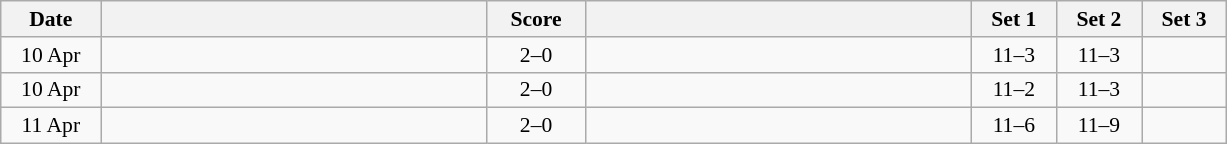<table class="wikitable" style="text-align: center; font-size:90% ">
<tr>
<th width="60">Date</th>
<th align="right" width="250"></th>
<th width="60">Score</th>
<th align="left" width="250"></th>
<th width="50">Set 1</th>
<th width="50">Set 2</th>
<th width="50">Set 3</th>
</tr>
<tr>
<td>10 Apr</td>
<td align=left><strong><br></strong></td>
<td align=center>2–0</td>
<td align=left><br></td>
<td>11–3</td>
<td>11–3</td>
<td></td>
</tr>
<tr>
<td>10 Apr</td>
<td align=left><strong><br></strong></td>
<td align=center>2–0</td>
<td align=left><br></td>
<td>11–2</td>
<td>11–3</td>
<td></td>
</tr>
<tr>
<td>11 Apr</td>
<td align=left><strong><br></strong></td>
<td align=center>2–0</td>
<td align=left><br></td>
<td>11–6</td>
<td>11–9</td>
<td></td>
</tr>
</table>
